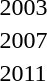<table>
<tr>
<td>2003</td>
<td></td>
<td></td>
<td></td>
</tr>
<tr>
<td rowspan=2>2007</td>
<td rowspan=2></td>
<td rowspan=2></td>
<td></td>
</tr>
<tr>
<td></td>
</tr>
<tr>
<td rowspan=2>2011<br></td>
<td rowspan=2></td>
<td rowspan=2></td>
<td></td>
</tr>
<tr>
<td></td>
</tr>
</table>
